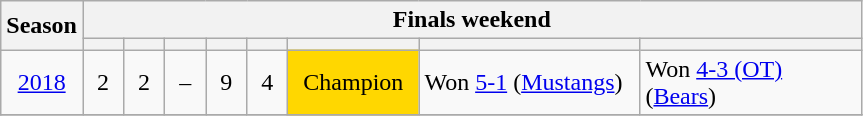<table class="wikitable" style="text-align: center">
<tr>
<th rowspan="2" style="width:40px">Season</th>
<th colspan="8">Finals weekend</th>
</tr>
<tr>
<th width="20px"></th>
<th width="20px"></th>
<th width="20px"></th>
<th width="20px"></th>
<th width="20px"></th>
<th width="80px"></th>
<th width="140px"></th>
<th width="140px"></th>
</tr>
<tr>
<td><a href='#'>2018</a></td>
<td>2</td>
<td>2</td>
<td>–</td>
<td>9</td>
<td>4</td>
<td bgcolor="gold">Champion</td>
<td align="left">Won <a href='#'>5-1</a> (<a href='#'>Mustangs</a>)</td>
<td align="left">Won <a href='#'>4-3 (OT)</a> (<a href='#'>Bears</a>)</td>
</tr>
<tr>
</tr>
</table>
